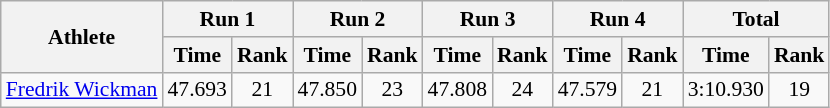<table class="wikitable" border="1" style="font-size:90%">
<tr>
<th rowspan="2">Athlete</th>
<th colspan="2">Run 1</th>
<th colspan="2">Run 2</th>
<th colspan="2">Run 3</th>
<th colspan="2">Run 4</th>
<th colspan="2">Total</th>
</tr>
<tr>
<th>Time</th>
<th>Rank</th>
<th>Time</th>
<th>Rank</th>
<th>Time</th>
<th>Rank</th>
<th>Time</th>
<th>Rank</th>
<th>Time</th>
<th>Rank</th>
</tr>
<tr>
<td><a href='#'>Fredrik Wickman</a></td>
<td align="center">47.693</td>
<td align="center">21</td>
<td align="center">47.850</td>
<td align="center">23</td>
<td align="center">47.808</td>
<td align="center">24</td>
<td align="center">47.579</td>
<td align="center">21</td>
<td align="center">3:10.930</td>
<td align="center">19</td>
</tr>
</table>
